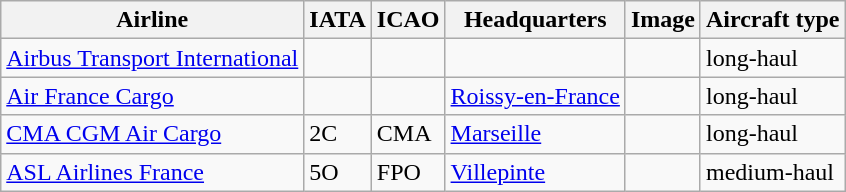<table class="wikitable">
<tr>
<th>Airline</th>
<th>IATA</th>
<th>ICAO</th>
<th>Headquarters</th>
<th>Image</th>
<th>Aircraft type</th>
</tr>
<tr>
<td><a href='#'>Airbus Transport International</a></td>
<td></td>
<td></td>
<td></td>
<td></td>
<td>long-haul</td>
</tr>
<tr>
<td><a href='#'>Air France Cargo</a></td>
<td></td>
<td></td>
<td><a href='#'>Roissy-en-France</a></td>
<td></td>
<td>long-haul</td>
</tr>
<tr>
<td><a href='#'>CMA CGM Air Cargo</a></td>
<td>2C</td>
<td>CMA</td>
<td><a href='#'>Marseille</a></td>
<td></td>
<td>long-haul</td>
</tr>
<tr>
<td><a href='#'>ASL Airlines France</a></td>
<td>5O</td>
<td>FPO</td>
<td><a href='#'>Villepinte</a></td>
<td></td>
<td>medium-haul</td>
</tr>
</table>
